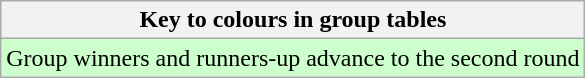<table class="wikitable">
<tr>
<th>Key to colours in group tables</th>
</tr>
<tr bgcolor="#ccffcc">
<td>Group winners and runners-up advance to the second round</td>
</tr>
</table>
